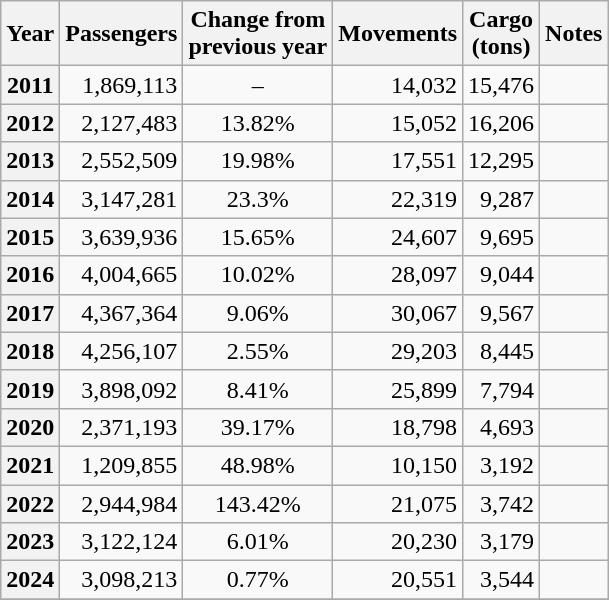<table class="wikitable sortable" style="text-align:right;">
<tr>
<th scope="col">Year</th>
<th scope="col">Passengers</th>
<th scope="col">Change from<br>previous year</th>
<th scope="col">Movements</th>
<th scope="col">Cargo<br>(tons)</th>
<th scope="col">Notes</th>
</tr>
<tr>
<th scope="row">2011</th>
<td>1,869,113</td>
<td style="text-align:center;">–</td>
<td>14,032</td>
<td>15,476</td>
<td style="text-align:left;"></td>
</tr>
<tr>
<th scope="row">2012</th>
<td>2,127,483</td>
<td style="text-align:center;">13.82%</td>
<td>15,052</td>
<td>16,206</td>
<td style="text-align:left;"></td>
</tr>
<tr>
<th scope="row">2013</th>
<td>2,552,509</td>
<td style="text-align:center;">19.98%</td>
<td>17,551</td>
<td>12,295</td>
<td style="text-align:left;"></td>
</tr>
<tr>
<th scope="row">2014</th>
<td>3,147,281</td>
<td style="text-align:center;">23.3%</td>
<td>22,319</td>
<td>9,287</td>
<td style="text-align:left;"></td>
</tr>
<tr>
<th scope="row">2015</th>
<td>3,639,936</td>
<td style="text-align:center;">15.65%</td>
<td>24,607</td>
<td>9,695</td>
<td style="text-align:left;"></td>
</tr>
<tr>
<th scope="row">2016</th>
<td>4,004,665</td>
<td style="text-align:center;">10.02%</td>
<td>28,097</td>
<td>9,044</td>
<td style="text-align:left;"></td>
</tr>
<tr>
<th scope="row">2017</th>
<td>4,367,364</td>
<td style="text-align:center;">9.06%</td>
<td>30,067</td>
<td>9,567</td>
<td style="text-align:left;"></td>
</tr>
<tr>
<th scope="row">2018</th>
<td>4,256,107</td>
<td style="text-align:center;">2.55%</td>
<td>29,203</td>
<td>8,445</td>
<td style="text-align:left;"></td>
</tr>
<tr>
<th scope="row">2019</th>
<td>3,898,092</td>
<td style="text-align:center;">8.41%</td>
<td>25,899</td>
<td>7,794</td>
<td style="text-align:left;"></td>
</tr>
<tr>
<th scope="row">2020</th>
<td>2,371,193</td>
<td style="text-align:center;">39.17%</td>
<td>18,798</td>
<td>4,693</td>
<td style="text-align:left;"></td>
</tr>
<tr>
<th scope="row">2021</th>
<td>1,209,855</td>
<td style="text-align:center;">48.98%</td>
<td>10,150</td>
<td>3,192</td>
<td style="text-align:left;"></td>
</tr>
<tr>
<th scope="row">2022</th>
<td>2,944,984</td>
<td style="text-align:center;">143.42%</td>
<td>21,075</td>
<td>3,742</td>
<td style="text-align:left;"></td>
</tr>
<tr>
<th scope="row">2023</th>
<td>3,122,124</td>
<td style="text-align:center;">6.01%</td>
<td>20,230</td>
<td>3,179</td>
<td style="text-align:left;"></td>
</tr>
<tr>
<th scope="row">2024</th>
<td>3,098,213</td>
<td style="text-align:center;">0.77%</td>
<td>20,551</td>
<td>3,544</td>
<td style="text-align:left;"></td>
</tr>
<tr>
</tr>
</table>
